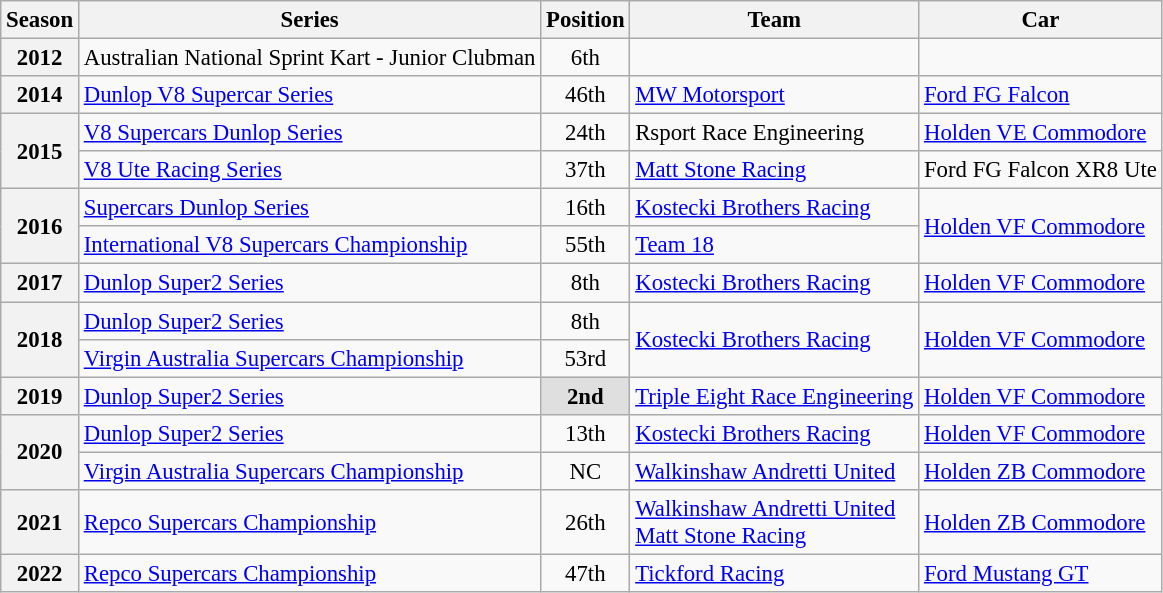<table class="wikitable" style="font-size: 95%;">
<tr>
<th>Season</th>
<th>Series</th>
<th>Position</th>
<th>Team</th>
<th>Car</th>
</tr>
<tr>
<th>2012</th>
<td>Australian National Sprint Kart - Junior Clubman</td>
<td align=center>6th</td>
<td></td>
<td></td>
</tr>
<tr>
<th>2014</th>
<td><a href='#'>Dunlop V8 Supercar Series</a></td>
<td align=center>46th</td>
<td><a href='#'>MW Motorsport</a></td>
<td><a href='#'>Ford FG Falcon</a></td>
</tr>
<tr>
<th rowspan=2>2015</th>
<td><a href='#'>V8 Supercars Dunlop Series</a></td>
<td align=center>24th</td>
<td>Rsport Race Engineering</td>
<td><a href='#'>Holden VE Commodore</a></td>
</tr>
<tr>
<td><a href='#'>V8 Ute Racing Series</a></td>
<td align=center>37th</td>
<td><a href='#'>Matt Stone Racing</a></td>
<td>Ford FG Falcon XR8 Ute</td>
</tr>
<tr>
<th rowspan=2>2016</th>
<td><a href='#'>Supercars Dunlop Series</a></td>
<td align=center>16th</td>
<td><a href='#'>Kostecki Brothers Racing</a></td>
<td rowspan=2><a href='#'>Holden VF Commodore</a></td>
</tr>
<tr>
<td><a href='#'>International V8 Supercars Championship</a></td>
<td align=center>55th</td>
<td><a href='#'>Team 18</a></td>
</tr>
<tr>
<th>2017</th>
<td><a href='#'>Dunlop Super2 Series</a></td>
<td align=center>8th</td>
<td><a href='#'>Kostecki Brothers Racing</a></td>
<td><a href='#'>Holden VF Commodore</a></td>
</tr>
<tr>
<th rowspan=2>2018</th>
<td><a href='#'>Dunlop Super2 Series</a></td>
<td align=center>8th</td>
<td rowspan=2><a href='#'>Kostecki Brothers Racing</a></td>
<td rowspan=2><a href='#'>Holden VF Commodore</a></td>
</tr>
<tr>
<td><a href='#'>Virgin Australia Supercars Championship</a></td>
<td align=center>53rd</td>
</tr>
<tr>
<th>2019</th>
<td><a href='#'>Dunlop Super2 Series</a></td>
<td align=center style="background: #dfdfdf"><strong>2nd</strong></td>
<td><a href='#'>Triple Eight Race Engineering</a></td>
<td><a href='#'>Holden VF Commodore</a></td>
</tr>
<tr>
<th rowspan=2>2020</th>
<td><a href='#'>Dunlop Super2 Series</a></td>
<td align=center>13th</td>
<td><a href='#'>Kostecki Brothers Racing</a></td>
<td><a href='#'>Holden VF Commodore</a></td>
</tr>
<tr>
<td><a href='#'>Virgin Australia Supercars Championship</a></td>
<td align=center>NC</td>
<td><a href='#'>Walkinshaw Andretti United</a></td>
<td><a href='#'>Holden ZB Commodore</a></td>
</tr>
<tr>
<th>2021</th>
<td><a href='#'>Repco Supercars Championship</a></td>
<td align=center>26th</td>
<td><a href='#'>Walkinshaw Andretti United</a><br><a href='#'>Matt Stone Racing</a></td>
<td><a href='#'>Holden ZB Commodore</a></td>
</tr>
<tr>
<th>2022</th>
<td><a href='#'>Repco Supercars Championship</a></td>
<td align=center>47th</td>
<td><a href='#'>Tickford Racing</a></td>
<td><a href='#'>Ford Mustang GT</a></td>
</tr>
</table>
